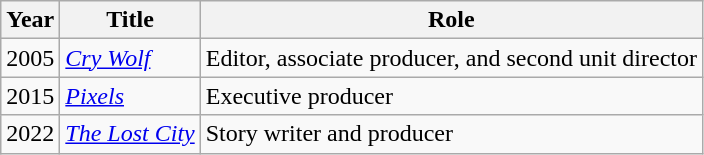<table class="wikitable">
<tr>
<th>Year</th>
<th>Title</th>
<th>Role</th>
</tr>
<tr>
<td>2005</td>
<td><em><a href='#'>Cry Wolf</a></em></td>
<td>Editor, associate producer, and second unit director</td>
</tr>
<tr>
<td>2015</td>
<td><em><a href='#'>Pixels</a></em></td>
<td>Executive producer</td>
</tr>
<tr>
<td>2022</td>
<td><em><a href='#'>The Lost City</a></em></td>
<td>Story writer and producer</td>
</tr>
</table>
